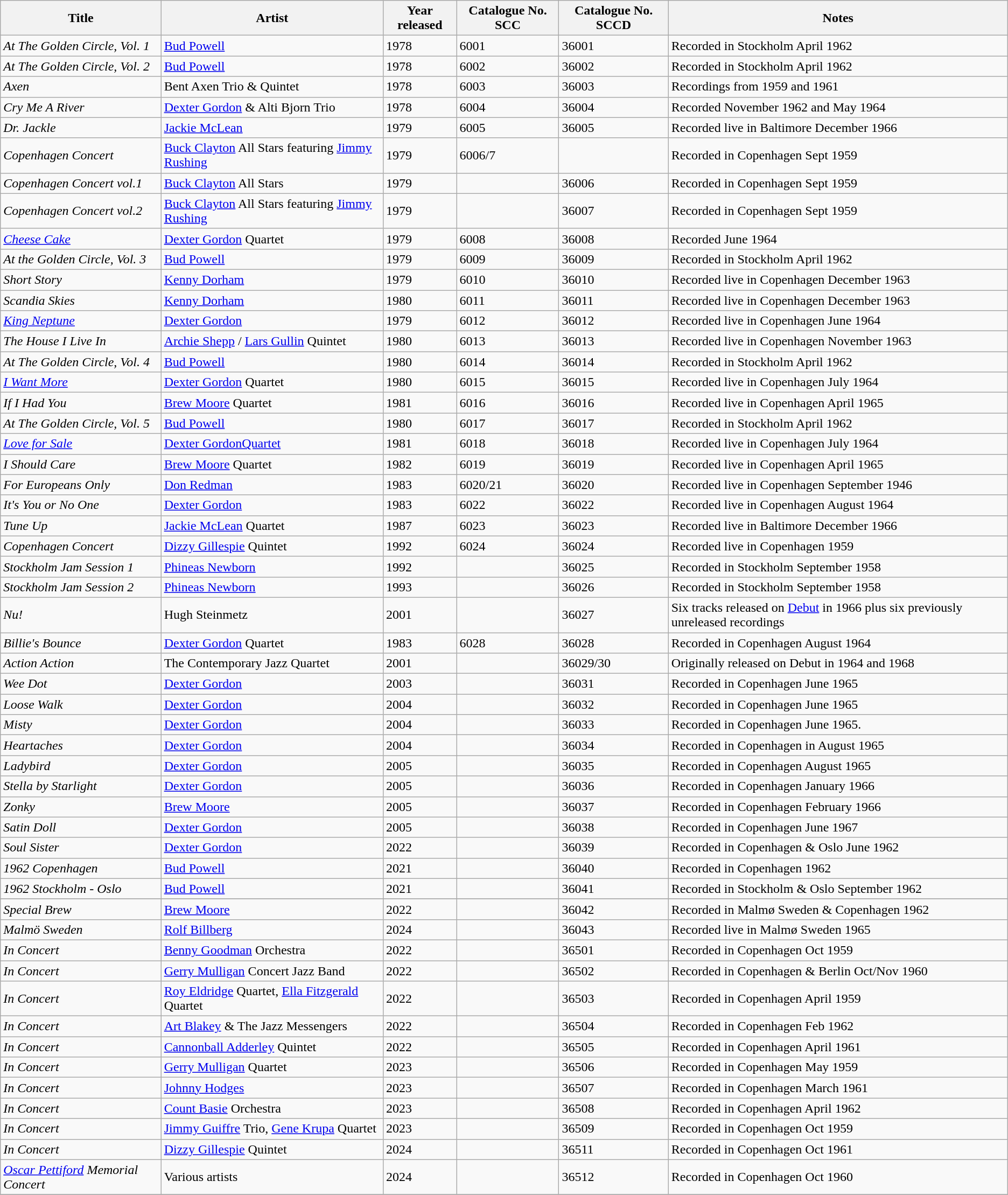<table class="wikitable sortable">
<tr>
<th>Title</th>
<th>Artist</th>
<th>Year released</th>
<th>Catalogue No. SCC</th>
<th>Catalogue No. SCCD</th>
<th>Notes</th>
</tr>
<tr>
<td><em>At The Golden Circle, Vol. 1</em></td>
<td><a href='#'>Bud Powell</a></td>
<td>1978</td>
<td>6001</td>
<td>36001</td>
<td>Recorded in Stockholm April 1962</td>
</tr>
<tr>
<td><em>At The Golden Circle, Vol. 2</em></td>
<td><a href='#'>Bud Powell</a></td>
<td>1978</td>
<td>6002</td>
<td>36002</td>
<td>Recorded in Stockholm April 1962</td>
</tr>
<tr>
<td><em>Axen</em></td>
<td>Bent Axen Trio & Quintet</td>
<td>1978</td>
<td>6003</td>
<td>36003</td>
<td>Recordings from 1959 and 1961</td>
</tr>
<tr>
<td><em>Cry Me A River</em></td>
<td><a href='#'>Dexter Gordon</a> & Alti Bjorn Trio</td>
<td>1978</td>
<td>6004</td>
<td>36004</td>
<td>Recorded November 1962 and May 1964</td>
</tr>
<tr>
<td><em>Dr. Jackle</em></td>
<td><a href='#'>Jackie McLean</a></td>
<td>1979</td>
<td>6005</td>
<td>36005</td>
<td>Recorded live in Baltimore December 1966</td>
</tr>
<tr>
<td><em>Copenhagen Concert</em></td>
<td><a href='#'>Buck Clayton</a> All Stars featuring <a href='#'>Jimmy Rushing</a></td>
<td>1979</td>
<td>6006/7</td>
<td></td>
<td>Recorded in Copenhagen Sept 1959</td>
</tr>
<tr>
<td><em>Copenhagen Concert vol.1</em></td>
<td><a href='#'>Buck Clayton</a> All Stars</td>
<td>1979</td>
<td></td>
<td>36006</td>
<td>Recorded in Copenhagen Sept 1959</td>
</tr>
<tr>
<td><em>Copenhagen Concert vol.2</em></td>
<td><a href='#'>Buck Clayton</a> All Stars featuring <a href='#'>Jimmy Rushing</a></td>
<td>1979</td>
<td></td>
<td>36007</td>
<td>Recorded in Copenhagen Sept 1959</td>
</tr>
<tr>
<td><em><a href='#'>Cheese Cake</a></em></td>
<td><a href='#'>Dexter Gordon</a> Quartet</td>
<td>1979</td>
<td>6008</td>
<td>36008</td>
<td>Recorded June 1964</td>
</tr>
<tr>
<td><em>At the Golden Circle, Vol. 3</em></td>
<td><a href='#'>Bud Powell</a></td>
<td>1979</td>
<td>6009</td>
<td>36009</td>
<td>Recorded in Stockholm  April 1962</td>
</tr>
<tr>
<td><em>Short Story</em></td>
<td><a href='#'>Kenny Dorham</a></td>
<td>1979</td>
<td>6010</td>
<td>36010</td>
<td>Recorded live in Copenhagen December 1963</td>
</tr>
<tr>
<td><em>Scandia Skies</em></td>
<td><a href='#'>Kenny Dorham</a></td>
<td>1980</td>
<td>6011</td>
<td>36011</td>
<td>Recorded live in Copenhagen December 1963</td>
</tr>
<tr>
<td><em><a href='#'>King Neptune</a></em></td>
<td><a href='#'>Dexter Gordon</a></td>
<td>1979</td>
<td>6012</td>
<td>36012</td>
<td>Recorded live in Copenhagen June 1964</td>
</tr>
<tr>
<td><em>The House I Live In</em></td>
<td><a href='#'>Archie Shepp</a> / <a href='#'>Lars Gullin</a> Quintet</td>
<td>1980</td>
<td>6013</td>
<td>36013</td>
<td>Recorded live in Copenhagen November 1963</td>
</tr>
<tr>
<td><em>At The Golden Circle, Vol. 4</em></td>
<td><a href='#'>Bud Powell</a></td>
<td>1980</td>
<td>6014</td>
<td>36014</td>
<td>Recorded in Stockholm April 1962</td>
</tr>
<tr>
<td><em><a href='#'>I Want More</a></em></td>
<td><a href='#'>Dexter Gordon</a> Quartet</td>
<td>1980</td>
<td>6015</td>
<td>36015</td>
<td>Recorded live in Copenhagen July 1964</td>
</tr>
<tr>
<td><em>If I Had You</em></td>
<td><a href='#'>Brew Moore</a> Quartet</td>
<td>1981</td>
<td>6016</td>
<td>36016</td>
<td>Recorded live in Copenhagen April 1965</td>
</tr>
<tr>
<td><em>At The Golden Circle, Vol. 5</em></td>
<td><a href='#'>Bud Powell</a></td>
<td>1980</td>
<td>6017</td>
<td>36017</td>
<td>Recorded in Stockholm April 1962</td>
</tr>
<tr>
<td><em><a href='#'>Love for Sale</a></em></td>
<td><a href='#'>Dexter GordonQuartet</a></td>
<td>1981</td>
<td>6018</td>
<td>36018</td>
<td>Recorded live in Copenhagen July 1964</td>
</tr>
<tr>
<td><em>I Should Care</em></td>
<td><a href='#'>Brew Moore</a> Quartet</td>
<td>1982</td>
<td>6019</td>
<td>36019</td>
<td>Recorded live in Copenhagen April 1965</td>
</tr>
<tr>
<td><em>For Europeans Only</em></td>
<td><a href='#'>Don Redman</a></td>
<td>1983</td>
<td>6020/21</td>
<td>36020</td>
<td>Recorded live in Copenhagen September 1946</td>
</tr>
<tr>
<td><em>It's You or No One</em></td>
<td><a href='#'>Dexter Gordon</a></td>
<td>1983</td>
<td>6022</td>
<td>36022</td>
<td>Recorded live in Copenhagen August 1964</td>
</tr>
<tr>
<td><em>Tune Up</em></td>
<td><a href='#'>Jackie McLean</a> Quartet</td>
<td>1987</td>
<td>6023</td>
<td>36023</td>
<td>Recorded live in Baltimore December 1966</td>
</tr>
<tr>
<td><em>Copenhagen Concert</em></td>
<td><a href='#'>Dizzy Gillespie</a> Quintet</td>
<td>1992</td>
<td>6024</td>
<td>36024</td>
<td>Recorded live in Copenhagen 1959</td>
</tr>
<tr>
<td><em>Stockholm Jam Session 1</em></td>
<td><a href='#'>Phineas Newborn</a></td>
<td>1992</td>
<td></td>
<td>36025</td>
<td>Recorded in Stockholm September 1958</td>
</tr>
<tr>
<td><em>Stockholm Jam Session 2</em></td>
<td><a href='#'>Phineas Newborn</a></td>
<td>1993</td>
<td></td>
<td>36026</td>
<td>Recorded in Stockholm September 1958</td>
</tr>
<tr>
<td><em>Nu!</em></td>
<td>Hugh Steinmetz</td>
<td>2001</td>
<td></td>
<td>36027</td>
<td>Six tracks released on <a href='#'>Debut</a> in 1966 plus six previously unreleased recordings</td>
</tr>
<tr>
<td><em>Billie's Bounce</em></td>
<td><a href='#'>Dexter Gordon</a> Quartet</td>
<td>1983</td>
<td>6028</td>
<td>36028</td>
<td>Recorded in Copenhagen August 1964</td>
</tr>
<tr>
<td><em>Action Action</em></td>
<td>The Contemporary Jazz Quartet</td>
<td>2001</td>
<td></td>
<td>36029/30</td>
<td>Originally released on Debut in 1964 and 1968</td>
</tr>
<tr>
<td><em>Wee Dot</em></td>
<td><a href='#'>Dexter Gordon</a></td>
<td>2003</td>
<td></td>
<td>36031</td>
<td>Recorded in Copenhagen June 1965</td>
</tr>
<tr>
<td><em>Loose Walk</em></td>
<td><a href='#'>Dexter Gordon</a></td>
<td>2004</td>
<td></td>
<td>36032</td>
<td>Recorded in Copenhagen June 1965</td>
</tr>
<tr>
<td><em>Misty</em></td>
<td><a href='#'>Dexter Gordon</a></td>
<td>2004</td>
<td></td>
<td>36033</td>
<td>Recorded in Copenhagen June 1965.</td>
</tr>
<tr>
<td><em>Heartaches</em></td>
<td><a href='#'>Dexter Gordon</a></td>
<td>2004</td>
<td></td>
<td>36034</td>
<td>Recorded in Copenhagen in August 1965</td>
</tr>
<tr>
<td><em>Ladybird</em></td>
<td><a href='#'>Dexter Gordon</a></td>
<td>2005</td>
<td></td>
<td>36035</td>
<td>Recorded in Copenhagen August 1965</td>
</tr>
<tr>
<td><em>Stella by Starlight</em></td>
<td><a href='#'>Dexter Gordon</a></td>
<td>2005</td>
<td></td>
<td>36036</td>
<td>Recorded in Copenhagen January 1966</td>
</tr>
<tr>
<td><em>Zonky</em></td>
<td><a href='#'>Brew Moore</a></td>
<td>2005</td>
<td></td>
<td>36037</td>
<td>Recorded in Copenhagen February 1966</td>
</tr>
<tr>
<td><em>Satin Doll</em></td>
<td><a href='#'>Dexter Gordon</a></td>
<td>2005</td>
<td></td>
<td>36038</td>
<td>Recorded in Copenhagen June 1967</td>
</tr>
<tr>
<td><em>Soul Sister</em></td>
<td><a href='#'>Dexter Gordon</a></td>
<td>2022</td>
<td></td>
<td>36039</td>
<td>Recorded in Copenhagen & Oslo June 1962</td>
</tr>
<tr>
<td><em>1962 Copenhagen</em></td>
<td><a href='#'>Bud Powell</a></td>
<td>2021</td>
<td></td>
<td>36040</td>
<td>Recorded in Copenhagen 1962</td>
</tr>
<tr>
<td><em>1962 Stockholm - Oslo</em></td>
<td><a href='#'>Bud Powell</a></td>
<td>2021</td>
<td></td>
<td>36041</td>
<td>Recorded in Stockholm & Oslo September 1962</td>
</tr>
<tr |>
</tr>
<tr>
<td><em>Special Brew</em></td>
<td><a href='#'>Brew Moore</a></td>
<td>2022</td>
<td></td>
<td>36042</td>
<td>Recorded in Malmø Sweden & Copenhagen 1962</td>
</tr>
<tr>
<td><em>Malmö Sweden</em></td>
<td><a href='#'>Rolf Billberg</a></td>
<td>2024</td>
<td></td>
<td>36043</td>
<td>Recorded live in Malmø Sweden 1965</td>
</tr>
<tr>
<td><em>In Concert</em></td>
<td><a href='#'>Benny Goodman</a> Orchestra</td>
<td>2022</td>
<td></td>
<td>36501</td>
<td>Recorded in Copenhagen Oct 1959</td>
</tr>
<tr>
<td><em>In Concert</em></td>
<td><a href='#'>Gerry Mulligan</a> Concert Jazz Band</td>
<td>2022</td>
<td></td>
<td>36502</td>
<td>Recorded in Copenhagen & Berlin Oct/Nov 1960</td>
</tr>
<tr>
<td><em>In Concert</em></td>
<td><a href='#'>Roy Eldridge</a> Quartet, <a href='#'>Ella Fitzgerald</a> Quartet</td>
<td>2022</td>
<td></td>
<td>36503</td>
<td>Recorded in Copenhagen April 1959</td>
</tr>
<tr>
<td><em>In Concert</em></td>
<td><a href='#'>Art Blakey</a> & The Jazz Messengers</td>
<td>2022</td>
<td></td>
<td>36504</td>
<td>Recorded in Copenhagen Feb 1962</td>
</tr>
<tr>
<td><em>In Concert</em></td>
<td><a href='#'>Cannonball Adderley</a> Quintet</td>
<td>2022</td>
<td></td>
<td>36505</td>
<td>Recorded in Copenhagen April 1961</td>
</tr>
<tr>
<td><em>In Concert</em></td>
<td><a href='#'>Gerry Mulligan</a> Quartet</td>
<td>2023</td>
<td></td>
<td>36506</td>
<td>Recorded in Copenhagen May 1959</td>
</tr>
<tr>
<td><em>In Concert</em></td>
<td><a href='#'>Johnny Hodges</a></td>
<td>2023</td>
<td></td>
<td>36507</td>
<td>Recorded in Copenhagen March 1961</td>
</tr>
<tr>
<td><em>In Concert</em></td>
<td><a href='#'>Count Basie</a> Orchestra</td>
<td>2023</td>
<td></td>
<td>36508</td>
<td>Recorded in Copenhagen April 1962</td>
</tr>
<tr>
<td><em>In Concert</em></td>
<td><a href='#'>Jimmy Guiffre</a> Trio, <a href='#'>Gene Krupa</a> Quartet</td>
<td>2023</td>
<td></td>
<td>36509</td>
<td>Recorded in Copenhagen Oct 1959</td>
</tr>
<tr>
<td><em>In Concert</em></td>
<td><a href='#'>Dizzy Gillespie</a> Quintet</td>
<td>2024</td>
<td></td>
<td>36511</td>
<td>Recorded in Copenhagen Oct 1961</td>
</tr>
<tr>
<td><em><a href='#'>Oscar Pettiford</a> Memorial Concert</em></td>
<td>Various artists</td>
<td>2024</td>
<td></td>
<td>36512</td>
<td>Recorded in Copenhagen Oct 1960</td>
</tr>
<tr>
</tr>
</table>
